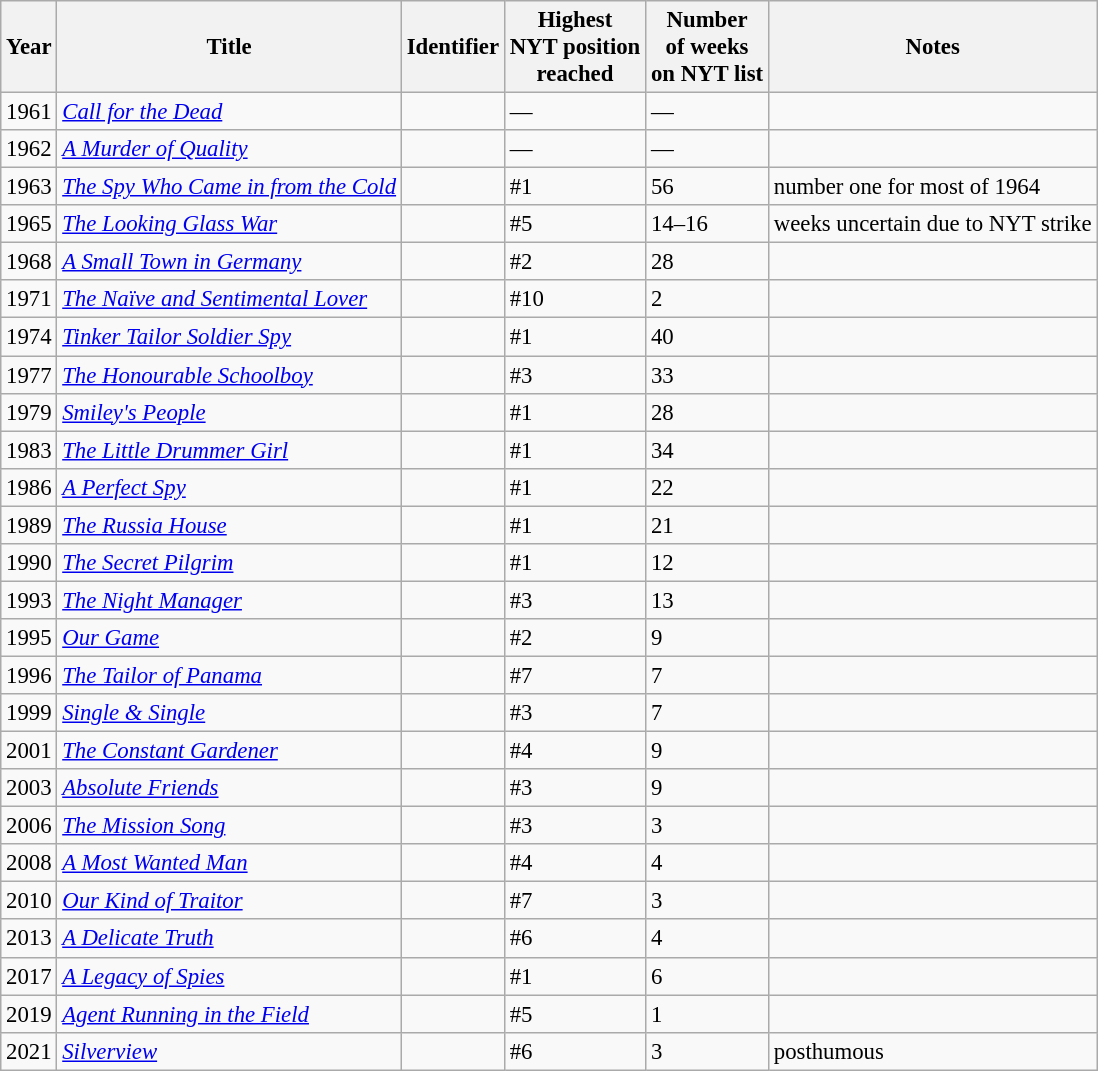<table class="wikitable" style="font-size: 95%;">
<tr>
<th>Year</th>
<th>Title</th>
<th>Identifier</th>
<th>Highest<br>NYT position<br>reached</th>
<th>Number<br>of weeks<br>on NYT list</th>
<th>Notes</th>
</tr>
<tr>
<td>1961</td>
<td><em><a href='#'>Call for the Dead</a></em></td>
<td></td>
<td>—</td>
<td>—</td>
<td></td>
</tr>
<tr>
<td>1962</td>
<td><em><a href='#'>A Murder of Quality</a></em></td>
<td></td>
<td>—</td>
<td>—</td>
<td></td>
</tr>
<tr>
<td>1963</td>
<td><em><a href='#'>The Spy Who Came in from the Cold</a></em></td>
<td></td>
<td>#1</td>
<td>56</td>
<td>number one for most of 1964</td>
</tr>
<tr>
<td>1965</td>
<td><em><a href='#'>The Looking Glass War</a></em></td>
<td></td>
<td>#5</td>
<td>14–16</td>
<td>weeks uncertain due to NYT strike</td>
</tr>
<tr>
<td>1968</td>
<td><em><a href='#'>A Small Town in Germany</a></em></td>
<td></td>
<td>#2</td>
<td>28</td>
<td></td>
</tr>
<tr>
<td>1971</td>
<td><em><a href='#'>The Naïve and Sentimental Lover</a></em></td>
<td></td>
<td>#10</td>
<td>2</td>
<td></td>
</tr>
<tr>
<td>1974</td>
<td><em><a href='#'>Tinker Tailor Soldier Spy</a></em></td>
<td></td>
<td>#1</td>
<td>40</td>
<td></td>
</tr>
<tr>
<td>1977</td>
<td><em><a href='#'>The Honourable Schoolboy</a></em></td>
<td></td>
<td>#3</td>
<td>33</td>
<td></td>
</tr>
<tr>
<td>1979</td>
<td><em><a href='#'>Smiley's People</a></em></td>
<td></td>
<td>#1</td>
<td>28</td>
<td></td>
</tr>
<tr>
<td>1983</td>
<td><em><a href='#'>The Little Drummer Girl</a></em></td>
<td></td>
<td>#1</td>
<td>34</td>
<td></td>
</tr>
<tr>
<td>1986</td>
<td><em><a href='#'>A Perfect Spy</a></em></td>
<td></td>
<td>#1</td>
<td>22</td>
<td></td>
</tr>
<tr>
<td>1989</td>
<td><em><a href='#'>The Russia House</a></em></td>
<td></td>
<td>#1</td>
<td>21</td>
<td></td>
</tr>
<tr>
<td>1990</td>
<td><em><a href='#'>The Secret Pilgrim</a></em></td>
<td></td>
<td>#1</td>
<td>12</td>
<td></td>
</tr>
<tr>
<td>1993</td>
<td><em><a href='#'>The Night Manager</a></em></td>
<td></td>
<td>#3</td>
<td>13</td>
<td></td>
</tr>
<tr>
<td>1995</td>
<td><em><a href='#'>Our Game</a></em></td>
<td></td>
<td>#2</td>
<td>9</td>
<td></td>
</tr>
<tr>
<td>1996</td>
<td><em><a href='#'>The Tailor of Panama</a></em></td>
<td></td>
<td>#7</td>
<td>7</td>
<td></td>
</tr>
<tr>
<td>1999</td>
<td><em><a href='#'>Single & Single</a></em></td>
<td></td>
<td>#3</td>
<td>7</td>
<td></td>
</tr>
<tr>
<td>2001</td>
<td><em><a href='#'>The Constant Gardener</a></em></td>
<td></td>
<td>#4</td>
<td>9</td>
<td></td>
</tr>
<tr>
<td>2003</td>
<td><em><a href='#'>Absolute Friends</a></em></td>
<td></td>
<td>#3</td>
<td>9</td>
<td></td>
</tr>
<tr>
<td>2006</td>
<td><em><a href='#'>The Mission Song</a></em></td>
<td></td>
<td>#3</td>
<td>3</td>
<td></td>
</tr>
<tr>
<td>2008</td>
<td><em><a href='#'>A Most Wanted Man</a></em></td>
<td></td>
<td>#4</td>
<td>4</td>
<td></td>
</tr>
<tr>
<td>2010</td>
<td><em><a href='#'>Our Kind of Traitor</a></em></td>
<td></td>
<td>#7</td>
<td>3</td>
<td></td>
</tr>
<tr>
<td>2013</td>
<td><em><a href='#'>A Delicate Truth</a></em></td>
<td></td>
<td>#6</td>
<td>4</td>
<td></td>
</tr>
<tr>
<td>2017</td>
<td><em><a href='#'>A Legacy of Spies</a></em></td>
<td></td>
<td>#1</td>
<td>6</td>
<td></td>
</tr>
<tr>
<td>2019</td>
<td><em><a href='#'>Agent Running in the Field</a></em></td>
<td></td>
<td>#5</td>
<td>1</td>
<td></td>
</tr>
<tr>
<td>2021</td>
<td><em><a href='#'>Silverview</a></em></td>
<td></td>
<td>#6</td>
<td>3</td>
<td>posthumous</td>
</tr>
</table>
